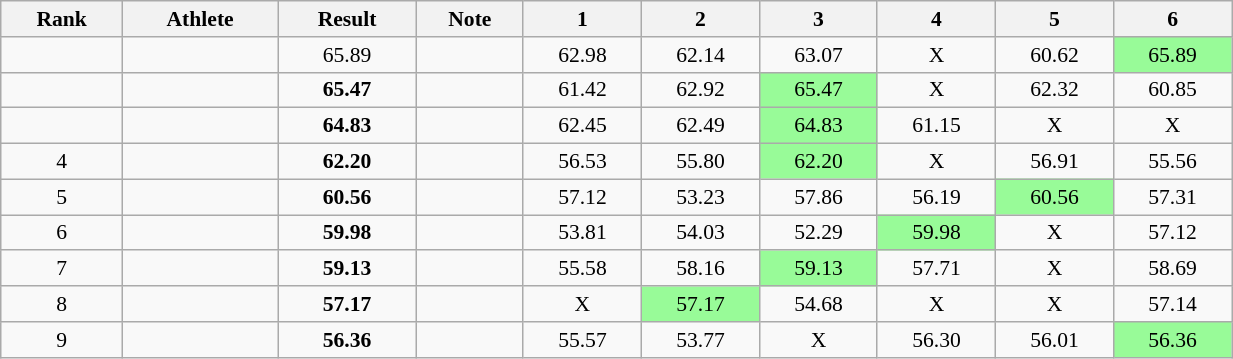<table class="wikitable" width=65% style="font-size:90%; text-align:center;">
<tr>
<th>Rank</th>
<th>Athlete</th>
<th>Result</th>
<th>Note</th>
<th>1</th>
<th>2</th>
<th>3</th>
<th>4</th>
<th>5</th>
<th>6</th>
</tr>
<tr>
<td></td>
<td align=left></td>
<td>65.89</td>
<td></td>
<td>62.98</td>
<td>62.14</td>
<td>63.07</td>
<td>X</td>
<td>60.62</td>
<td bgcolor=palegreen>65.89</td>
</tr>
<tr>
<td></td>
<td align=left></td>
<td><strong>65.47</strong></td>
<td></td>
<td>61.42</td>
<td>62.92</td>
<td bgcolor=palegreen>65.47</td>
<td>X</td>
<td>62.32</td>
<td>60.85</td>
</tr>
<tr>
<td></td>
<td align=left></td>
<td><strong>64.83</strong></td>
<td></td>
<td>62.45</td>
<td>62.49</td>
<td bgcolor=palegreen>64.83</td>
<td>61.15</td>
<td>X</td>
<td>X</td>
</tr>
<tr>
<td>4</td>
<td align=left></td>
<td><strong>62.20</strong></td>
<td></td>
<td>56.53</td>
<td>55.80</td>
<td bgcolor=palegreen>62.20</td>
<td>X</td>
<td>56.91</td>
<td>55.56</td>
</tr>
<tr>
<td>5</td>
<td align=left></td>
<td><strong>60.56</strong></td>
<td></td>
<td>57.12</td>
<td>53.23</td>
<td>57.86</td>
<td>56.19</td>
<td bgcolor=palegreen>60.56</td>
<td>57.31</td>
</tr>
<tr>
<td>6</td>
<td align=left></td>
<td><strong>59.98</strong></td>
<td></td>
<td>53.81</td>
<td>54.03</td>
<td>52.29</td>
<td bgcolor=palegreen>59.98</td>
<td>X</td>
<td>57.12</td>
</tr>
<tr>
<td>7</td>
<td align=left></td>
<td><strong>59.13</strong></td>
<td></td>
<td>55.58</td>
<td>58.16</td>
<td bgcolor=palegreen>59.13</td>
<td>57.71</td>
<td>X</td>
<td>58.69</td>
</tr>
<tr>
<td>8</td>
<td align=left></td>
<td><strong>57.17</strong></td>
<td></td>
<td>X</td>
<td bgcolor=palegreen>57.17</td>
<td>54.68</td>
<td>X</td>
<td>X</td>
<td>57.14</td>
</tr>
<tr>
<td>9</td>
<td align=left></td>
<td><strong>56.36</strong></td>
<td></td>
<td>55.57</td>
<td>53.77</td>
<td>X</td>
<td>56.30</td>
<td>56.01</td>
<td bgcolor=palegreen>56.36</td>
</tr>
</table>
